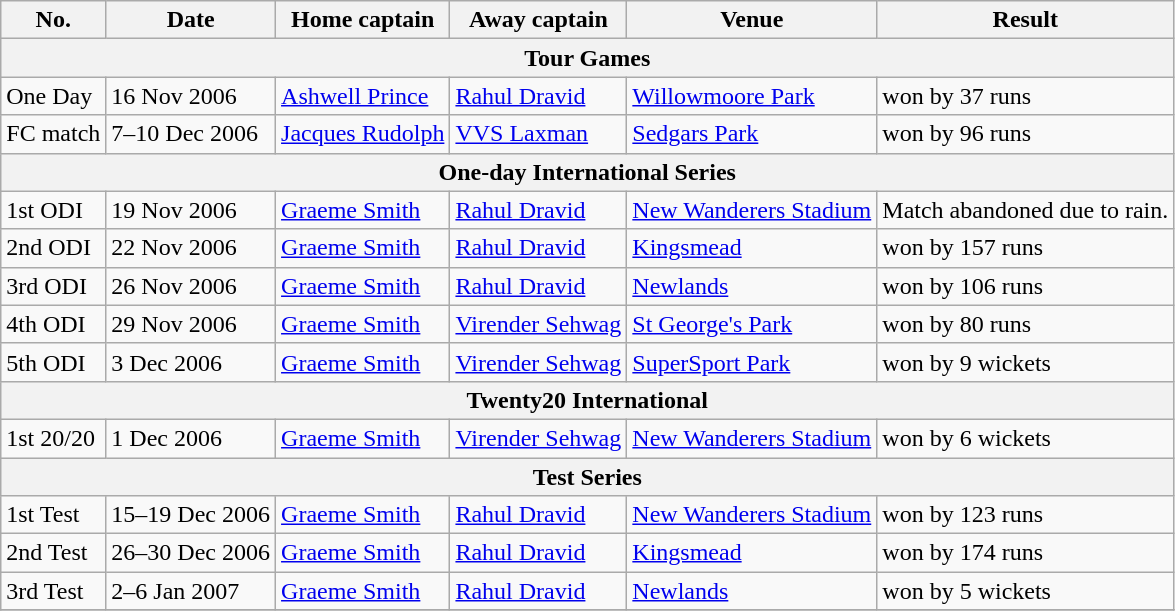<table class="wikitable">
<tr>
<th>No.</th>
<th>Date</th>
<th>Home captain</th>
<th>Away captain</th>
<th>Venue</th>
<th>Result</th>
</tr>
<tr>
<th colspan="6">Tour Games</th>
</tr>
<tr>
<td>One Day</td>
<td>16 Nov 2006</td>
<td><a href='#'>Ashwell Prince</a></td>
<td><a href='#'>Rahul Dravid</a></td>
<td><a href='#'>Willowmoore Park</a></td>
<td> won by 37 runs</td>
</tr>
<tr>
<td>FC match</td>
<td>7–10 Dec 2006</td>
<td><a href='#'>Jacques Rudolph</a></td>
<td><a href='#'>VVS Laxman</a></td>
<td><a href='#'>Sedgars Park</a></td>
<td> won by 96 runs</td>
</tr>
<tr>
<th colspan="6">One-day International Series</th>
</tr>
<tr>
<td>1st ODI</td>
<td>19 Nov 2006</td>
<td><a href='#'>Graeme Smith</a></td>
<td><a href='#'>Rahul Dravid</a></td>
<td><a href='#'>New Wanderers Stadium</a></td>
<td>Match abandoned due to rain.</td>
</tr>
<tr>
<td>2nd ODI</td>
<td>22 Nov 2006</td>
<td><a href='#'>Graeme Smith</a></td>
<td><a href='#'>Rahul Dravid</a></td>
<td><a href='#'>Kingsmead</a></td>
<td> won by 157 runs</td>
</tr>
<tr>
<td>3rd ODI</td>
<td>26 Nov 2006</td>
<td><a href='#'>Graeme Smith</a></td>
<td><a href='#'>Rahul Dravid</a></td>
<td><a href='#'>Newlands</a></td>
<td> won by 106 runs</td>
</tr>
<tr>
<td>4th ODI</td>
<td>29 Nov 2006</td>
<td><a href='#'>Graeme Smith</a></td>
<td><a href='#'>Virender Sehwag</a></td>
<td><a href='#'>St George's Park</a></td>
<td> won by 80 runs</td>
</tr>
<tr>
<td>5th ODI</td>
<td>3 Dec 2006</td>
<td><a href='#'>Graeme Smith</a></td>
<td><a href='#'>Virender Sehwag</a></td>
<td><a href='#'>SuperSport Park</a></td>
<td> won by 9 wickets</td>
</tr>
<tr>
<th colspan="6">Twenty20 International</th>
</tr>
<tr>
<td>1st 20/20</td>
<td>1 Dec 2006</td>
<td><a href='#'>Graeme Smith</a></td>
<td><a href='#'>Virender Sehwag</a></td>
<td><a href='#'>New Wanderers Stadium</a></td>
<td> won by 6 wickets</td>
</tr>
<tr>
<th colspan="6">Test Series</th>
</tr>
<tr>
<td>1st Test</td>
<td>15–19 Dec 2006</td>
<td><a href='#'>Graeme Smith</a></td>
<td><a href='#'>Rahul Dravid</a></td>
<td><a href='#'>New Wanderers Stadium</a></td>
<td> won by 123 runs</td>
</tr>
<tr>
<td>2nd Test</td>
<td>26–30 Dec 2006</td>
<td><a href='#'>Graeme Smith</a></td>
<td><a href='#'>Rahul Dravid</a></td>
<td><a href='#'>Kingsmead</a></td>
<td> won by 174 runs</td>
</tr>
<tr>
<td>3rd Test</td>
<td>2–6 Jan 2007</td>
<td><a href='#'>Graeme Smith</a></td>
<td><a href='#'>Rahul Dravid</a></td>
<td><a href='#'>Newlands</a></td>
<td> won by 5 wickets</td>
</tr>
<tr>
</tr>
</table>
